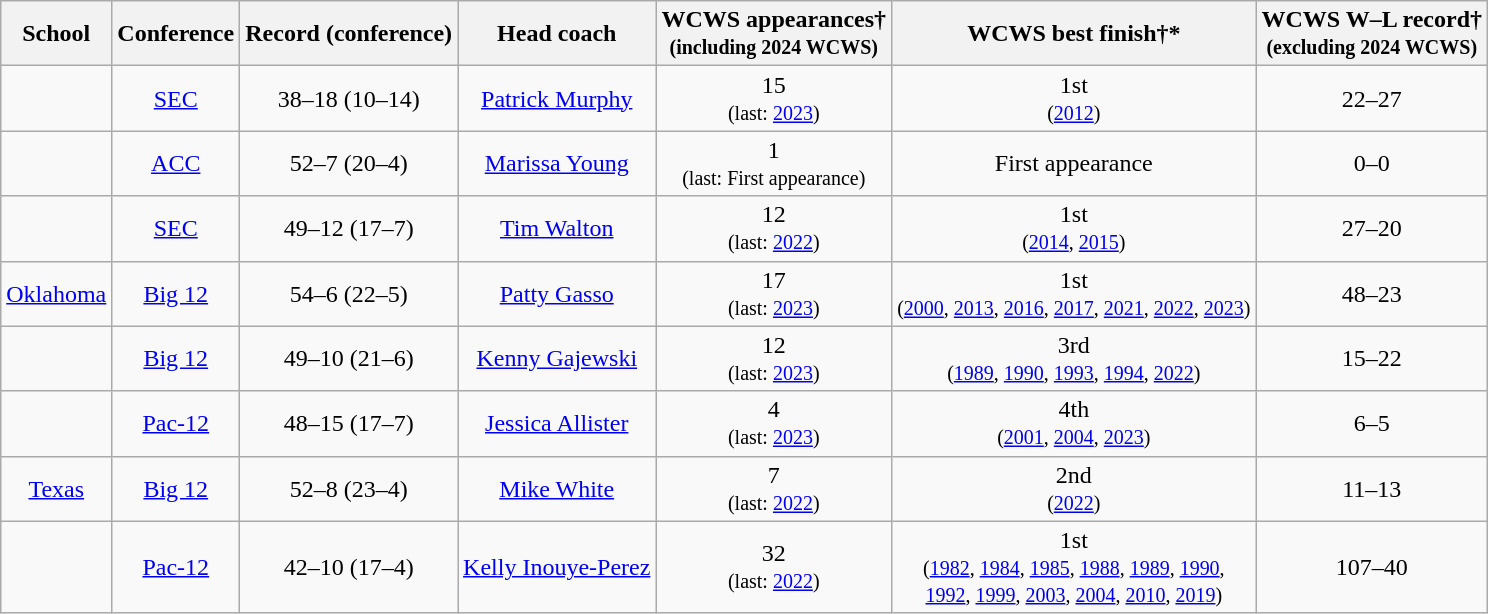<table class="wikitable">
<tr>
<th>School</th>
<th>Conference</th>
<th>Record (conference)</th>
<th>Head coach</th>
<th>WCWS appearances†<br><small> (including 2024 WCWS) </small></th>
<th>WCWS best finish†*</th>
<th>WCWS W–L record†<br><small> (excluding 2024 WCWS) </small></th>
</tr>
<tr align=center>
<td></td>
<td><a href='#'>SEC</a></td>
<td>38–18 (10–14)</td>
<td><a href='#'>Patrick Murphy</a></td>
<td>15 <br><small>(last: <a href='#'>2023</a>)</small></td>
<td>1st<br><small>(<a href='#'>2012</a>)</small></td>
<td>22–27</td>
</tr>
<tr align=center>
<td></td>
<td><a href='#'>ACC</a></td>
<td>52–7 (20–4)</td>
<td><a href='#'>Marissa Young</a></td>
<td>1<br><small>(last: First appearance)</small></td>
<td>First appearance</td>
<td>0–0</td>
</tr>
<tr align=center>
<td></td>
<td><a href='#'>SEC</a></td>
<td>49–12 (17–7)</td>
<td><a href='#'>Tim Walton</a></td>
<td>12<br><small>(last: <a href='#'>2022</a>)</small></td>
<td>1st<br><small>(<a href='#'>2014</a>, <a href='#'>2015</a>)</small></td>
<td>27–20</td>
</tr>
<tr align=center>
<td><a href='#'>Oklahoma</a></td>
<td><a href='#'>Big 12</a></td>
<td>54–6 (22–5)</td>
<td><a href='#'>Patty Gasso</a></td>
<td>17<br><small>(last: <a href='#'>2023</a>)</small></td>
<td>1st<br><small>(<a href='#'>2000</a>, <a href='#'>2013</a>, <a href='#'>2016</a>, <a href='#'>2017</a>, <a href='#'>2021</a>, <a href='#'>2022</a>, <a href='#'>2023</a>)</small></td>
<td>48–23</td>
</tr>
<tr align=center>
<td></td>
<td><a href='#'>Big 12</a></td>
<td>49–10 (21–6)</td>
<td><a href='#'>Kenny Gajewski</a></td>
<td>12<br><small>(last: <a href='#'>2023</a>)</small></td>
<td>3rd<br><small>(<a href='#'>1989</a>, <a href='#'>1990</a>, <a href='#'>1993</a>, <a href='#'>1994</a>, <a href='#'>2022</a>)</small></td>
<td>15–22</td>
</tr>
<tr align=center>
<td></td>
<td><a href='#'>Pac-12</a></td>
<td>48–15 (17–7)</td>
<td><a href='#'>Jessica Allister</a></td>
<td>4<br><small>(last: <a href='#'>2023</a>)</small></td>
<td>4th<br><small>(<a href='#'>2001</a>, <a href='#'>2004</a>, <a href='#'>2023</a>)</small></td>
<td>6–5</td>
</tr>
<tr align=center>
<td><a href='#'>Texas</a></td>
<td><a href='#'>Big 12</a></td>
<td>52–8 (23–4)</td>
<td><a href='#'>Mike White</a></td>
<td>7 <br><small>(last: <a href='#'>2022</a>)</small></td>
<td>2nd <br><small> (<a href='#'>2022</a>)</small></td>
<td>11–13</td>
</tr>
<tr align=center>
<td></td>
<td><a href='#'>Pac-12</a></td>
<td>42–10 (17–4)</td>
<td><a href='#'>Kelly Inouye-Perez</a></td>
<td>32 <br><small>(last: <a href='#'>2022</a>)</small></td>
<td>1st <br><small>(<a href='#'>1982</a>, <a href='#'>1984</a>, <a href='#'>1985</a>, <a href='#'>1988</a>, <a href='#'>1989</a>, <a href='#'>1990</a>,<br><a href='#'>1992</a>, <a href='#'>1999</a>, <a href='#'>2003</a>, <a href='#'>2004</a>, <a href='#'>2010</a>, <a href='#'>2019</a>)</small></td>
<td>107–40</td>
</tr>
</table>
